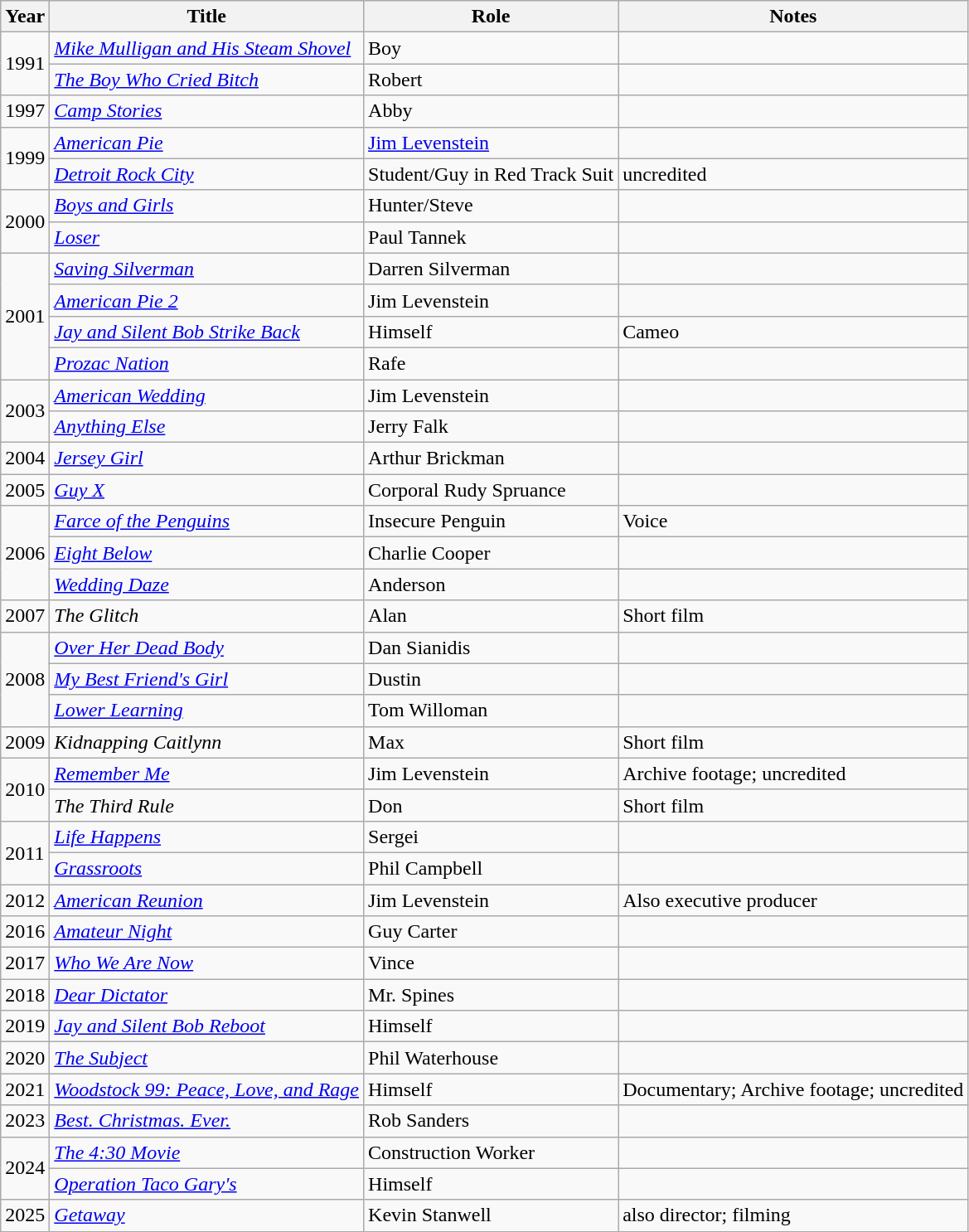<table class="wikitable sortable">
<tr>
<th>Year</th>
<th>Title</th>
<th>Role</th>
<th>Notes</th>
</tr>
<tr>
<td rowspan="2">1991</td>
<td><em><a href='#'>Mike Mulligan and His Steam Shovel</a></em></td>
<td>Boy</td>
<td></td>
</tr>
<tr>
<td><em><a href='#'>The Boy Who Cried Bitch</a></em></td>
<td>Robert</td>
<td></td>
</tr>
<tr>
<td>1997</td>
<td><em><a href='#'>Camp Stories</a></em></td>
<td>Abby</td>
<td></td>
</tr>
<tr>
<td rowspan="2">1999</td>
<td><em><a href='#'>American Pie</a></em></td>
<td><a href='#'>Jim Levenstein</a></td>
<td></td>
</tr>
<tr>
<td><em><a href='#'>Detroit Rock City</a></em></td>
<td>Student/Guy in Red Track Suit</td>
<td>uncredited</td>
</tr>
<tr>
<td rowspan="2">2000</td>
<td><em><a href='#'>Boys and Girls</a></em></td>
<td>Hunter/Steve</td>
</tr>
<tr>
<td><em><a href='#'>Loser</a></em></td>
<td>Paul Tannek</td>
<td></td>
</tr>
<tr>
<td rowspan="4">2001</td>
<td><em><a href='#'>Saving Silverman</a></em></td>
<td>Darren Silverman</td>
<td></td>
</tr>
<tr>
<td><em><a href='#'>American Pie 2</a></em></td>
<td>Jim Levenstein</td>
<td></td>
</tr>
<tr>
<td><em><a href='#'>Jay and Silent Bob Strike Back</a></em></td>
<td>Himself</td>
<td>Cameo</td>
</tr>
<tr>
<td><em><a href='#'>Prozac Nation</a></em></td>
<td>Rafe</td>
<td></td>
</tr>
<tr>
<td rowspan="2">2003</td>
<td><em><a href='#'>American Wedding</a></em></td>
<td>Jim Levenstein</td>
<td></td>
</tr>
<tr>
<td><em><a href='#'>Anything Else</a></em></td>
<td>Jerry Falk</td>
<td></td>
</tr>
<tr>
<td>2004</td>
<td><em><a href='#'>Jersey Girl</a></em></td>
<td>Arthur Brickman</td>
<td></td>
</tr>
<tr>
<td>2005</td>
<td><em><a href='#'>Guy X</a></em></td>
<td>Corporal Rudy Spruance</td>
<td></td>
</tr>
<tr>
<td rowspan="3">2006</td>
<td><em><a href='#'>Farce of the Penguins</a></em></td>
<td>Insecure Penguin</td>
<td>Voice</td>
</tr>
<tr>
<td><em><a href='#'>Eight Below</a></em></td>
<td>Charlie Cooper</td>
<td></td>
</tr>
<tr>
<td><em><a href='#'>Wedding Daze</a></em></td>
<td>Anderson</td>
<td></td>
</tr>
<tr>
<td>2007</td>
<td><em>The Glitch</em></td>
<td>Alan</td>
<td>Short film</td>
</tr>
<tr>
<td rowspan="3">2008</td>
<td><em><a href='#'>Over Her Dead Body</a></em></td>
<td>Dan Sianidis</td>
<td></td>
</tr>
<tr>
<td><em><a href='#'>My Best Friend's Girl</a></em></td>
<td>Dustin</td>
<td></td>
</tr>
<tr>
<td><em><a href='#'>Lower Learning</a></em></td>
<td>Tom Willoman</td>
<td></td>
</tr>
<tr>
<td>2009</td>
<td><em>Kidnapping Caitlynn</em></td>
<td>Max</td>
<td>Short film</td>
</tr>
<tr>
<td rowspan="2">2010</td>
<td><em><a href='#'>Remember Me</a></em></td>
<td>Jim Levenstein</td>
<td>Archive footage; uncredited</td>
</tr>
<tr>
<td><em>The Third Rule</em></td>
<td>Don</td>
<td>Short film</td>
</tr>
<tr>
<td rowspan="2">2011</td>
<td><em><a href='#'>Life Happens</a></em></td>
<td>Sergei</td>
<td></td>
</tr>
<tr>
<td><em><a href='#'>Grassroots</a></em></td>
<td>Phil Campbell</td>
<td></td>
</tr>
<tr>
<td>2012</td>
<td><em><a href='#'>American Reunion</a></em></td>
<td>Jim Levenstein</td>
<td>Also executive producer</td>
</tr>
<tr>
<td>2016</td>
<td><em><a href='#'>Amateur Night</a></em></td>
<td>Guy Carter</td>
<td></td>
</tr>
<tr>
<td>2017</td>
<td><em><a href='#'>Who We Are Now</a></em></td>
<td>Vince</td>
<td></td>
</tr>
<tr>
<td>2018</td>
<td><em><a href='#'>Dear Dictator</a></em></td>
<td>Mr. Spines</td>
<td></td>
</tr>
<tr>
<td>2019</td>
<td><em><a href='#'>Jay and Silent Bob Reboot</a></em></td>
<td>Himself</td>
<td></td>
</tr>
<tr>
<td>2020</td>
<td><em><a href='#'>The Subject</a></em></td>
<td>Phil Waterhouse</td>
<td></td>
</tr>
<tr>
<td>2021</td>
<td><em><a href='#'>Woodstock 99: Peace, Love, and Rage</a></em></td>
<td>Himself</td>
<td>Documentary; Archive footage; uncredited</td>
</tr>
<tr>
<td>2023</td>
<td><em><a href='#'>Best. Christmas. Ever.</a></em></td>
<td>Rob Sanders</td>
<td></td>
</tr>
<tr>
<td rowspan="2">2024</td>
<td><em><a href='#'>The 4:30 Movie</a></em></td>
<td>Construction Worker</td>
<td></td>
</tr>
<tr>
<td><em><a href='#'>Operation Taco Gary's</a></em></td>
<td>Himself</td>
<td></td>
</tr>
<tr>
<td>2025</td>
<td><em><a href='#'>Getaway</a></em></td>
<td>Kevin Stanwell</td>
<td>also director; filming</td>
</tr>
<tr>
</tr>
</table>
